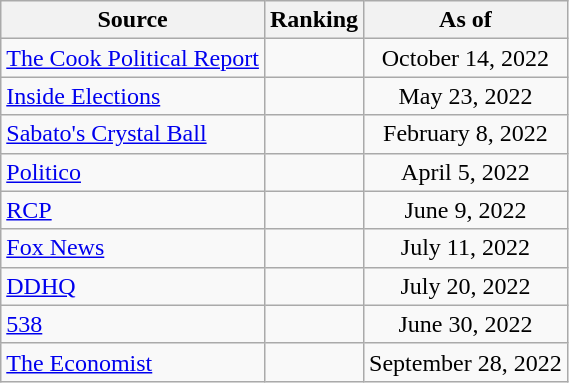<table class="wikitable" style="text-align:center">
<tr>
<th>Source</th>
<th>Ranking</th>
<th>As of</th>
</tr>
<tr>
<td align=left><a href='#'>The Cook Political Report</a></td>
<td></td>
<td>October 14, 2022</td>
</tr>
<tr>
<td align=left><a href='#'>Inside Elections</a></td>
<td></td>
<td>May 23, 2022</td>
</tr>
<tr>
<td align=left><a href='#'>Sabato's Crystal Ball</a></td>
<td></td>
<td>February 8, 2022</td>
</tr>
<tr>
<td align="left"><a href='#'>Politico</a></td>
<td></td>
<td>April 5, 2022</td>
</tr>
<tr>
<td align="left"><a href='#'>RCP</a></td>
<td></td>
<td>June 9, 2022</td>
</tr>
<tr>
<td align=left><a href='#'>Fox News</a></td>
<td></td>
<td>July 11, 2022</td>
</tr>
<tr>
<td align="left"><a href='#'>DDHQ</a></td>
<td></td>
<td>July 20, 2022</td>
</tr>
<tr>
<td align="left"><a href='#'>538</a></td>
<td></td>
<td>June 30, 2022</td>
</tr>
<tr>
<td align="left"><a href='#'>The Economist</a></td>
<td></td>
<td>September 28, 2022</td>
</tr>
</table>
